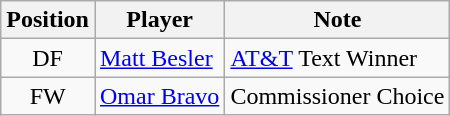<table class=wikitable>
<tr>
<th>Position</th>
<th>Player</th>
<th>Note</th>
</tr>
<tr>
<td align=center>DF</td>
<td> <a href='#'>Matt Besler</a></td>
<td><a href='#'>AT&T</a> Text Winner</td>
</tr>
<tr>
<td align=center>FW</td>
<td> <a href='#'>Omar Bravo</a></td>
<td>Commissioner Choice</td>
</tr>
</table>
